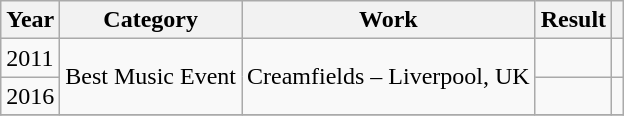<table class="wikitable">
<tr>
<th>Year</th>
<th>Category</th>
<th>Work</th>
<th>Result</th>
<th></th>
</tr>
<tr>
<td>2011</td>
<td rowspan="2">Best Music Event</td>
<td rowspan="2">Creamfields – Liverpool, UK</td>
<td></td>
<td></td>
</tr>
<tr>
<td>2016</td>
<td></td>
<td></td>
</tr>
<tr>
</tr>
</table>
